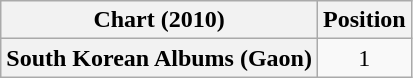<table class="wikitable plainrowheaders" style="text-align:center">
<tr>
<th>Chart (2010)</th>
<th>Position</th>
</tr>
<tr>
<th scope="row">South Korean Albums (Gaon)</th>
<td>1</td>
</tr>
</table>
